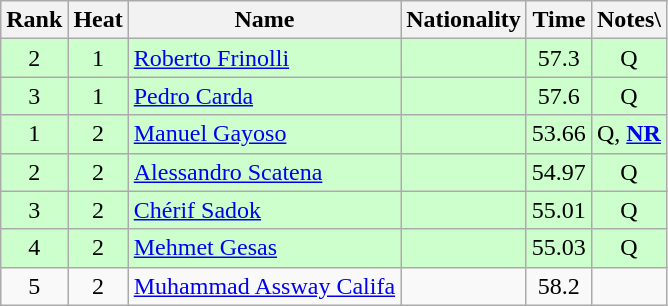<table class="wikitable sortable" style="text-align:center">
<tr>
<th>Rank</th>
<th>Heat</th>
<th>Name</th>
<th>Nationality</th>
<th>Time</th>
<th>Notes\</th>
</tr>
<tr bgcolor=ccffcc>
<td>2</td>
<td>1</td>
<td align=left><a href='#'>Roberto Frinolli</a></td>
<td align=left></td>
<td>57.3</td>
<td>Q</td>
</tr>
<tr bgcolor=ccffcc>
<td>3</td>
<td>1</td>
<td align=left><a href='#'>Pedro Carda</a></td>
<td align=left></td>
<td>57.6</td>
<td>Q</td>
</tr>
<tr bgcolor=ccffcc>
<td>1</td>
<td>2</td>
<td align=left><a href='#'>Manuel Gayoso</a></td>
<td align=left></td>
<td>53.66</td>
<td>Q, <strong><a href='#'>NR</a></strong></td>
</tr>
<tr bgcolor=ccffcc>
<td>2</td>
<td>2</td>
<td align=left><a href='#'>Alessandro Scatena</a></td>
<td align=left></td>
<td>54.97</td>
<td>Q</td>
</tr>
<tr bgcolor=ccffcc>
<td>3</td>
<td>2</td>
<td align=left><a href='#'>Chérif Sadok</a></td>
<td align=left></td>
<td>55.01</td>
<td>Q</td>
</tr>
<tr bgcolor=ccffcc>
<td>4</td>
<td>2</td>
<td align=left><a href='#'>Mehmet Gesas</a></td>
<td align=left></td>
<td>55.03</td>
<td>Q</td>
</tr>
<tr>
<td>5</td>
<td>2</td>
<td align=left><a href='#'>Muhammad Assway Califa</a></td>
<td align=left></td>
<td>58.2</td>
<td></td>
</tr>
</table>
